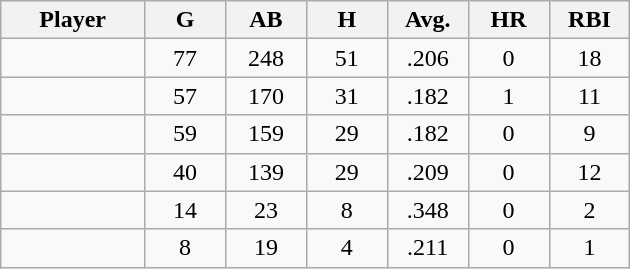<table class="wikitable sortable">
<tr>
<th bgcolor="#DDDDFF" width="16%">Player</th>
<th bgcolor="#DDDDFF" width="9%">G</th>
<th bgcolor="#DDDDFF" width="9%">AB</th>
<th bgcolor="#DDDDFF" width="9%">H</th>
<th bgcolor="#DDDDFF" width="9%">Avg.</th>
<th bgcolor="#DDDDFF" width="9%">HR</th>
<th bgcolor="#DDDDFF" width="9%">RBI</th>
</tr>
<tr align="center">
<td></td>
<td>77</td>
<td>248</td>
<td>51</td>
<td>.206</td>
<td>0</td>
<td>18</td>
</tr>
<tr align="center">
<td></td>
<td>57</td>
<td>170</td>
<td>31</td>
<td>.182</td>
<td>1</td>
<td>11</td>
</tr>
<tr align="center">
<td></td>
<td>59</td>
<td>159</td>
<td>29</td>
<td>.182</td>
<td>0</td>
<td>9</td>
</tr>
<tr align="center">
<td></td>
<td>40</td>
<td>139</td>
<td>29</td>
<td>.209</td>
<td>0</td>
<td>12</td>
</tr>
<tr align="center">
<td></td>
<td>14</td>
<td>23</td>
<td>8</td>
<td>.348</td>
<td>0</td>
<td>2</td>
</tr>
<tr align="center">
<td></td>
<td>8</td>
<td>19</td>
<td>4</td>
<td>.211</td>
<td>0</td>
<td>1</td>
</tr>
</table>
